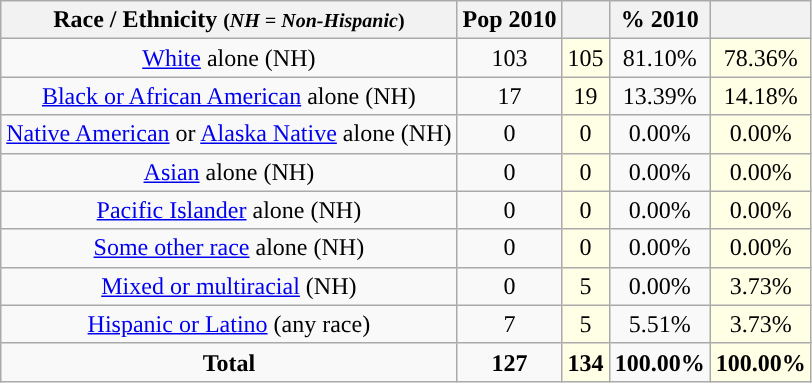<table class="wikitable" style="text-align:center;">
<tr>
<th>Race / Ethnicity <small>(<em>NH = Non-Hispanic</em>)</small></th>
<th>Pop 2010</th>
<th></th>
<th>% 2010</th>
<th></th>
</tr>
<tr>
<td><a href='#'>White</a> alone (NH)</td>
<td>103</td>
<td style='background: #ffffe6;'>105</td>
<td>81.10%</td>
<td style='background: #ffffe6;'>78.36%</td>
</tr>
<tr>
<td><a href='#'>Black or African American</a> alone (NH)</td>
<td>17</td>
<td style='background: #ffffe6;'>19</td>
<td>13.39%</td>
<td style='background: #ffffe6;'>14.18%</td>
</tr>
<tr>
<td><a href='#'>Native American</a> or <a href='#'>Alaska Native</a> alone (NH)</td>
<td>0</td>
<td style='background: #ffffe6;'>0</td>
<td>0.00%</td>
<td style='background: #ffffe6;'>0.00%</td>
</tr>
<tr>
<td><a href='#'>Asian</a> alone (NH)</td>
<td>0</td>
<td style='background: #ffffe6;'>0</td>
<td>0.00%</td>
<td style='background: #ffffe6;'>0.00%</td>
</tr>
<tr>
<td><a href='#'>Pacific Islander</a> alone (NH)</td>
<td>0</td>
<td style='background: #ffffe6;'>0</td>
<td>0.00%</td>
<td style='background: #ffffe6;'>0.00%</td>
</tr>
<tr>
<td><a href='#'>Some other race</a> alone (NH)</td>
<td>0</td>
<td style='background: #ffffe6;'>0</td>
<td>0.00%</td>
<td style='background: #ffffe6;'>0.00%</td>
</tr>
<tr>
<td><a href='#'>Mixed or multiracial</a> (NH)</td>
<td>0</td>
<td style='background: #ffffe6;'>5</td>
<td>0.00%</td>
<td style='background: #ffffe6;'>3.73%</td>
</tr>
<tr>
<td><a href='#'>Hispanic or Latino</a> (any race)</td>
<td>7</td>
<td style='background: #ffffe6;'>5</td>
<td>5.51%</td>
<td style='background: #ffffe6;'>3.73%</td>
</tr>
<tr>
<td><strong>Total</strong></td>
<td><strong>127</strong></td>
<td style='background: #ffffe6;'><strong>134</strong></td>
<td><strong>100.00%</strong></td>
<td style='background: #ffffe6;'><strong>100.00%</strong></td>
</tr>
</table>
